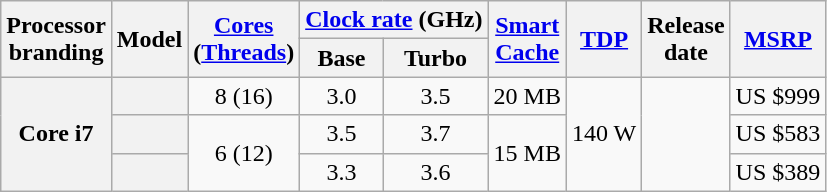<table class="wikitable sortable nowrap" style="text-align: center;">
<tr>
<th class="unsortable" rowspan="2">Processor<br>branding</th>
<th rowspan="2">Model</th>
<th class="unsortable" rowspan="2"><a href='#'>Cores</a><br>(<a href='#'>Threads</a>)</th>
<th colspan="2"><a href='#'>Clock rate</a> (GHz)</th>
<th class="unsortable" rowspan="2"><a href='#'>Smart<br>Cache</a></th>
<th rowspan="2"><a href='#'>TDP</a></th>
<th rowspan="2">Release<br>date</th>
<th class="unsortable" rowspan="2"><a href='#'>MSRP</a></th>
</tr>
<tr>
<th class="unsortable">Base</th>
<th class="unsortable">Turbo</th>
</tr>
<tr>
<th rowspan=3>Core i7</th>
<th style="text-align:left;" data-sort-value="sku3"></th>
<td>8 (16)</td>
<td>3.0</td>
<td>3.5</td>
<td>20 MB</td>
<td rowspan=3>140 W</td>
<td rowspan=3></td>
<td>US $999</td>
</tr>
<tr>
<th style="text-align:left;" data-sort-value="sku2"></th>
<td rowspan=2>6 (12)</td>
<td>3.5</td>
<td>3.7</td>
<td rowspan=2>15 MB</td>
<td>US $583</td>
</tr>
<tr>
<th style="text-align:left;" data-sort-value="sku1"></th>
<td>3.3</td>
<td>3.6</td>
<td>US $389</td>
</tr>
</table>
